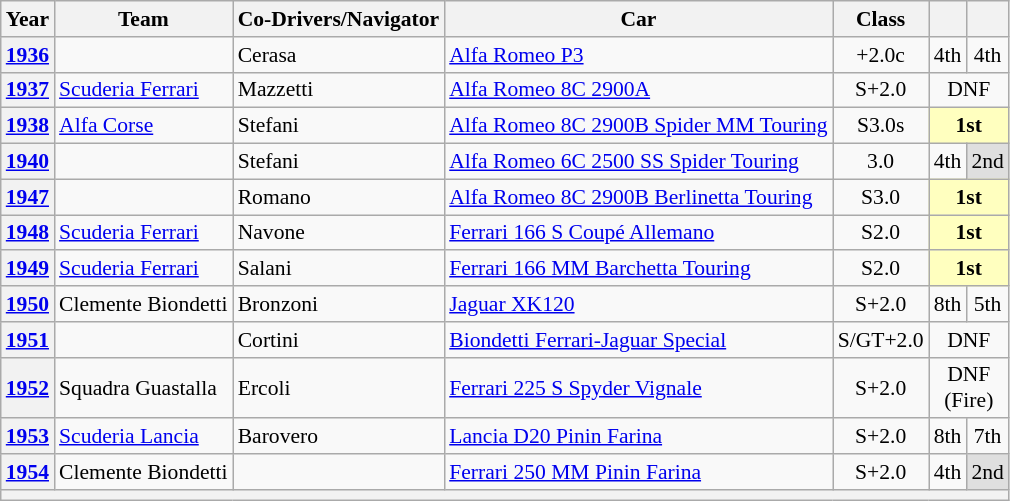<table class="wikitable" style="text-align:center; font-size:90%">
<tr>
<th>Year</th>
<th>Team</th>
<th>Co-Drivers/Navigator</th>
<th>Car</th>
<th>Class</th>
<th></th>
<th></th>
</tr>
<tr>
<th><a href='#'>1936</a></th>
<td align="left"nowrap></td>
<td align="left"nowrap> Cerasa</td>
<td align="left"nowrap><a href='#'>Alfa Romeo P3</a></td>
<td>+2.0c</td>
<td>4th</td>
<td>4th</td>
</tr>
<tr>
<th><a href='#'>1937</a></th>
<td align="left"nowrap> <a href='#'>Scuderia Ferrari</a></td>
<td align="left"nowrap> Mazzetti</td>
<td align="left"nowrap><a href='#'>Alfa Romeo 8C 2900A</a></td>
<td>S+2.0</td>
<td colspan=2>DNF</td>
</tr>
<tr>
<th><a href='#'>1938</a></th>
<td align="left"nowrap> <a href='#'>Alfa Corse</a></td>
<td align="left"nowrap> Stefani</td>
<td align="left"nowrap><a href='#'>Alfa Romeo 8C 2900B Spider MM Touring</a></td>
<td>S3.0s</td>
<td colspan=2 style="background:#ffffbf;"><strong>1st</strong></td>
</tr>
<tr>
<th><a href='#'>1940</a></th>
<td align="left"nowrap></td>
<td align="left"nowrap> Stefani</td>
<td align="left"nowrap><a href='#'>Alfa Romeo 6C 2500 SS Spider Touring</a></td>
<td>3.0</td>
<td>4th</td>
<td style="background:#dfdfdf;">2nd</td>
</tr>
<tr>
<th><a href='#'>1947</a></th>
<td align="left"nowrap></td>
<td align="left"nowrap> Romano</td>
<td align="left"nowrap><a href='#'>Alfa Romeo 8C 2900B Berlinetta Touring</a></td>
<td>S3.0</td>
<td colspan=2 style="background:#ffffbf;"><strong>1st</strong></td>
</tr>
<tr>
<th><a href='#'>1948</a></th>
<td align="left"nowrap> <a href='#'>Scuderia Ferrari</a></td>
<td align="left"nowrap> Navone</td>
<td align="left"nowrap><a href='#'>Ferrari 166 S Coupé Allemano</a></td>
<td>S2.0</td>
<td colspan=2 style="background:#ffffbf;"><strong>1st</strong></td>
</tr>
<tr>
<th><a href='#'>1949</a></th>
<td align="left"nowrap> <a href='#'>Scuderia Ferrari</a></td>
<td align="left"nowrap> Salani</td>
<td align="left"nowrap><a href='#'>Ferrari 166 MM Barchetta Touring</a></td>
<td>S2.0</td>
<td colspan=2 style="background:#ffffbf;"><strong>1st</strong></td>
</tr>
<tr>
<th><a href='#'>1950</a></th>
<td align="left"nowrap> Clemente Biondetti</td>
<td align="left"nowrap> Bronzoni</td>
<td align="left"nowrap><a href='#'>Jaguar XK120</a></td>
<td>S+2.0</td>
<td>8th</td>
<td>5th</td>
</tr>
<tr>
<th><a href='#'>1951</a></th>
<td align="left"nowrap></td>
<td align="left"nowrap> Cortini</td>
<td align="left"nowrap><a href='#'>Biondetti Ferrari-Jaguar Special</a></td>
<td>S/GT+2.0</td>
<td colspan=2>DNF</td>
</tr>
<tr>
<th><a href='#'>1952</a></th>
<td align="left"nowrap> Squadra Guastalla</td>
<td align="left"nowrap> Ercoli</td>
<td align="left"nowrap><a href='#'>Ferrari 225 S Spyder Vignale</a></td>
<td>S+2.0</td>
<td colspan=2>DNF<br>(Fire)</td>
</tr>
<tr>
<th><a href='#'>1953</a></th>
<td align="left"nowrap> <a href='#'>Scuderia Lancia</a></td>
<td align="left"nowrap> Barovero</td>
<td align="left"nowrap><a href='#'>Lancia D20 Pinin Farina</a></td>
<td>S+2.0</td>
<td>8th</td>
<td>7th</td>
</tr>
<tr>
<th><a href='#'>1954</a></th>
<td align="left"nowrap> Clemente Biondetti</td>
<td align="left"nowrap></td>
<td align="left"nowrap><a href='#'>Ferrari 250 MM Pinin Farina</a></td>
<td>S+2.0</td>
<td>4th</td>
<td style="background:#dfdfdf;">2nd</td>
</tr>
<tr>
<th colspan="7"></th>
</tr>
</table>
